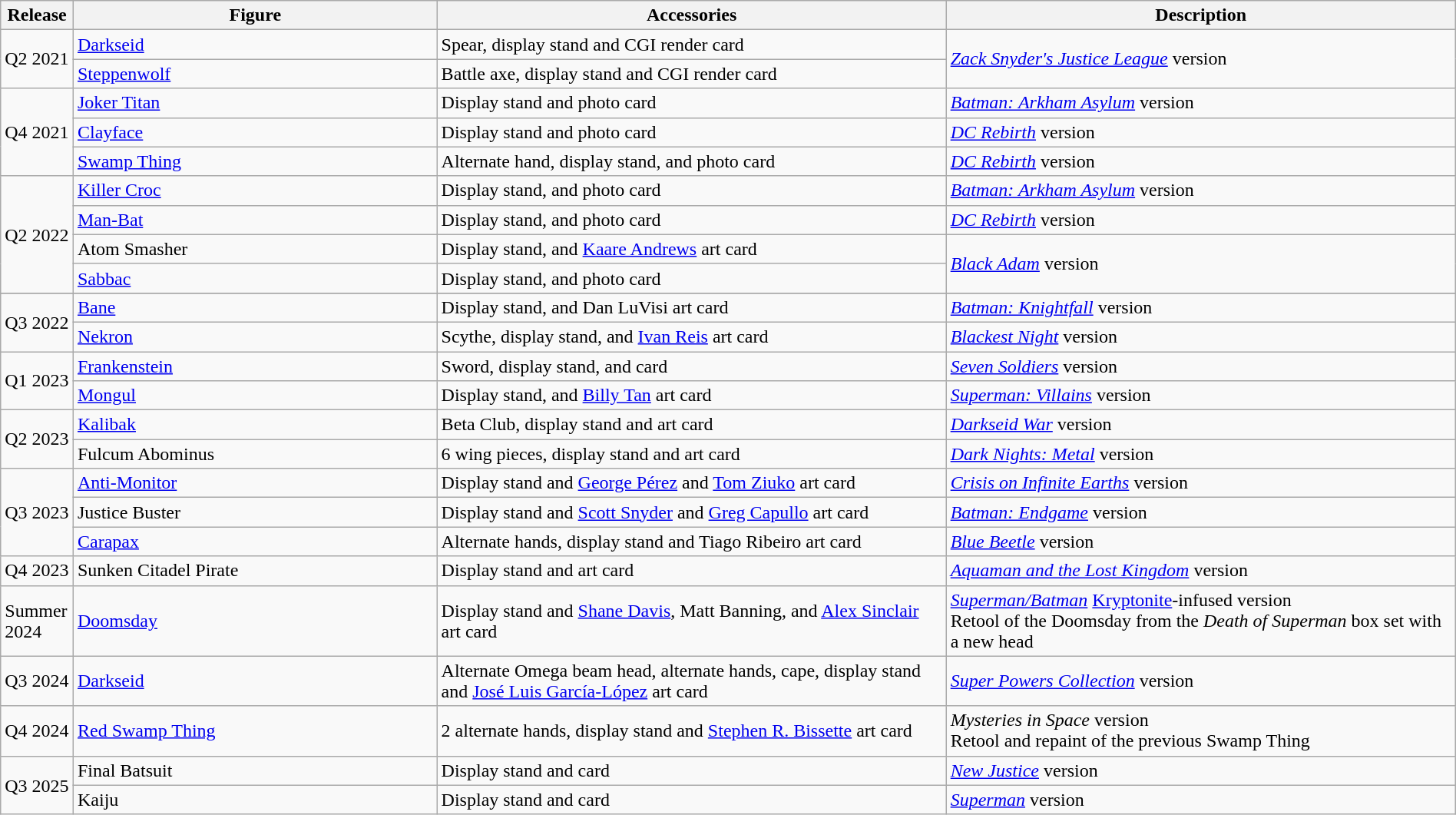<table class="wikitable" style="width:100%;">
<tr>
<th width=5%!scope="col">Release</th>
<th width=25%!scope="col">Figure</th>
<th width=35%!scope="col">Accessories</th>
<th width=35%!scope="col">Description</th>
</tr>
<tr>
<td rowspan=2>Q2 2021</td>
<td><a href='#'>Darkseid</a></td>
<td>Spear, display stand and CGI render card</td>
<td rowspan=2><em><a href='#'>Zack Snyder's Justice League</a></em> version</td>
</tr>
<tr>
<td><a href='#'>Steppenwolf</a></td>
<td>Battle axe, display stand and CGI render card</td>
</tr>
<tr>
<td rowspan=3>Q4 2021</td>
<td><a href='#'>Joker Titan</a></td>
<td>Display stand and photo card</td>
<td><em><a href='#'>Batman: Arkham Asylum</a></em> version</td>
</tr>
<tr>
<td><a href='#'>Clayface</a></td>
<td>Display stand and photo card</td>
<td><em><a href='#'>DC Rebirth</a></em> version</td>
</tr>
<tr>
<td><a href='#'>Swamp Thing</a></td>
<td>Alternate hand, display stand, and photo card</td>
<td><em><a href='#'>DC Rebirth</a></em> version</td>
</tr>
<tr>
<td rowspan=4>Q2 2022</td>
<td><a href='#'>Killer Croc</a></td>
<td>Display stand, and photo card</td>
<td><em><a href='#'>Batman: Arkham Asylum</a></em> version</td>
</tr>
<tr>
<td><a href='#'>Man-Bat</a></td>
<td>Display stand, and photo card</td>
<td><em><a href='#'>DC Rebirth</a></em> version</td>
</tr>
<tr>
<td>Atom Smasher</td>
<td>Display stand, and <a href='#'>Kaare Andrews</a> art card</td>
<td rowspan=2><em><a href='#'>Black Adam</a></em> version</td>
</tr>
<tr>
<td><a href='#'>Sabbac</a></td>
<td>Display stand, and photo card</td>
</tr>
<tr>
</tr>
<tr>
<td rowspan=2>Q3 2022</td>
<td><a href='#'>Bane</a></td>
<td>Display stand, and Dan LuVisi art card</td>
<td><em><a href='#'>Batman: Knightfall</a></em> version</td>
</tr>
<tr>
<td><a href='#'>Nekron</a></td>
<td>Scythe, display stand, and <a href='#'>Ivan Reis</a> art card</td>
<td><em><a href='#'>Blackest Night</a></em> version</td>
</tr>
<tr>
<td rowspan=2>Q1 2023</td>
<td><a href='#'>Frankenstein</a></td>
<td>Sword, display stand, and card</td>
<td><em><a href='#'>Seven Soldiers</a></em> version</td>
</tr>
<tr>
<td><a href='#'>Mongul</a></td>
<td>Display stand, and <a href='#'>Billy Tan</a> art card</td>
<td><em><a href='#'>Superman: Villains</a></em> version</td>
</tr>
<tr>
<td rowspan=2>Q2 2023</td>
<td><a href='#'>Kalibak</a></td>
<td>Beta Club, display stand and art card</td>
<td><em><a href='#'>Darkseid War</a></em> version</td>
</tr>
<tr>
<td>Fulcum Abominus</td>
<td>6 wing pieces, display stand and art card</td>
<td><em><a href='#'>Dark Nights: Metal</a></em> version</td>
</tr>
<tr>
<td rowspan=3>Q3 2023</td>
<td><a href='#'>Anti-Monitor</a></td>
<td>Display stand and <a href='#'>George Pérez</a> and <a href='#'>Tom Ziuko</a> art card</td>
<td><em><a href='#'>Crisis on Infinite Earths</a></em> version</td>
</tr>
<tr>
<td>Justice Buster</td>
<td>Display stand and <a href='#'>Scott Snyder</a> and <a href='#'>Greg Capullo</a> art card</td>
<td><em><a href='#'>Batman: Endgame</a></em> version</td>
</tr>
<tr>
<td><a href='#'>Carapax</a></td>
<td>Alternate hands, display stand and Tiago Ribeiro art card</td>
<td><em><a href='#'>Blue Beetle</a></em> version</td>
</tr>
<tr>
<td>Q4 2023</td>
<td>Sunken Citadel Pirate</td>
<td>Display stand and art card</td>
<td><em><a href='#'>Aquaman and the Lost Kingdom</a></em> version</td>
</tr>
<tr>
<td>Summer 2024</td>
<td><a href='#'>Doomsday</a></td>
<td>Display stand and <a href='#'>Shane Davis</a>, Matt Banning, and <a href='#'>Alex Sinclair</a> art card</td>
<td><em><a href='#'>Superman/Batman</a></em> <a href='#'>Kryptonite</a>-infused version<br>Retool of the Doomsday from the <em>Death of Superman</em> box set with a new head</td>
</tr>
<tr>
<td>Q3 2024</td>
<td><a href='#'>Darkseid</a></td>
<td>Alternate Omega beam head, alternate hands, cape, display stand and <a href='#'>José Luis García-López</a> art card</td>
<td><em><a href='#'>Super Powers Collection</a></em> version</td>
</tr>
<tr>
<td>Q4 2024</td>
<td><a href='#'>Red Swamp Thing</a></td>
<td>2 alternate hands, display stand and <a href='#'>Stephen R. Bissette</a> art card</td>
<td><em>Mysteries in Space</em> version<br>Retool and repaint of the previous Swamp Thing</td>
</tr>
<tr>
<td rowspan=2>Q3 2025</td>
<td>Final Batsuit</td>
<td>Display stand and card</td>
<td><em><a href='#'>New Justice</a></em> version</td>
</tr>
<tr>
<td>Kaiju</td>
<td>Display stand and card</td>
<td><em><a href='#'>Superman</a></em> version</td>
</tr>
</table>
